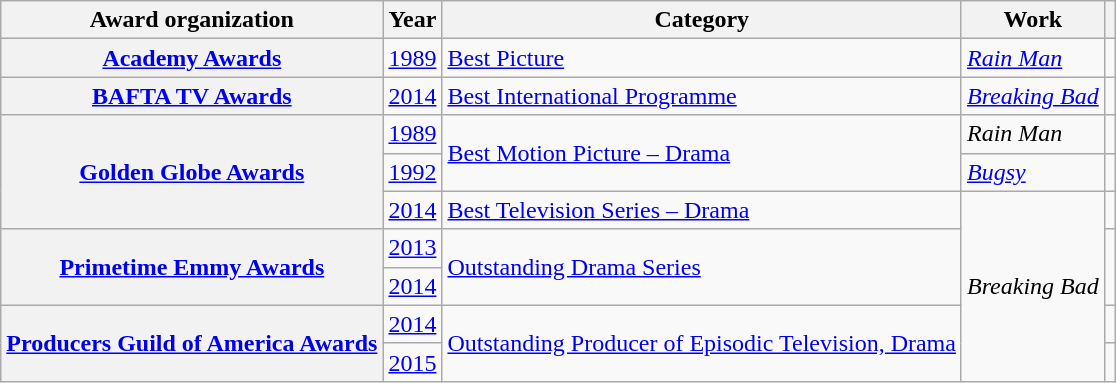<table class="wikitable plainrowheaders sortable" style="margin-right: 0;">
<tr>
<th scope="col">Award organization</th>
<th scope="col">Year</th>
<th scope="col">Category</th>
<th scope="col">Work</th>
<th scope="col" class="unsortable"></th>
</tr>
<tr>
<th scope="row"><a href='#'>Academy Awards</a></th>
<td><a href='#'>1989</a></td>
<td><a href='#'>Best Picture</a></td>
<td><em><a href='#'>Rain Man</a></em></td>
<td style="text-align:center;"></td>
</tr>
<tr>
<th scope="row"><a href='#'>BAFTA TV Awards</a></th>
<td><a href='#'>2014</a></td>
<td><a href='#'>Best International Programme</a></td>
<td><em><a href='#'>Breaking Bad</a></em></td>
<td style="text-align:center;"></td>
</tr>
<tr>
<th scope="row" rowspan="3"><a href='#'>Golden Globe Awards</a></th>
<td><a href='#'>1989</a></td>
<td rowspan="2"><a href='#'>Best Motion Picture – Drama</a></td>
<td><em>Rain Man</em></td>
<td style="text-align:center;"></td>
</tr>
<tr>
<td><a href='#'>1992</a></td>
<td><em><a href='#'>Bugsy</a></em></td>
<td style="text-align:center;"></td>
</tr>
<tr>
<td><a href='#'>2014</a></td>
<td><a href='#'>Best Television Series – Drama</a></td>
<td rowspan="5"><em>Breaking Bad</em></td>
<td style="text-align:center;"></td>
</tr>
<tr>
<th scope="row" rowspan="2"><a href='#'>Primetime Emmy Awards</a></th>
<td><a href='#'>2013</a></td>
<td rowspan="2"><a href='#'>Outstanding Drama Series</a></td>
<td style="text-align:center;" rowspan="2"></td>
</tr>
<tr>
<td><a href='#'>2014</a></td>
</tr>
<tr>
<th scope="row" rowspan="2"><a href='#'>Producers Guild of America Awards</a></th>
<td><a href='#'>2014</a></td>
<td rowspan="2"><a href='#'>Outstanding Producer of Episodic Television, Drama</a></td>
<td style="text-align:center;"></td>
</tr>
<tr>
<td><a href='#'>2015</a></td>
<td style="text-align:center;"></td>
</tr>
</table>
